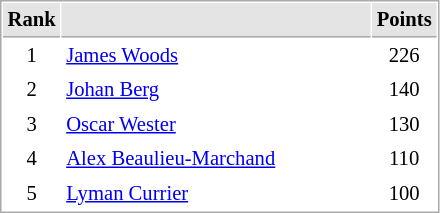<table cellspacing="1" cellpadding="3" style="border:1px solid #AAAAAA;font-size:86%">
<tr bgcolor="#E4E4E4">
<th style="border-bottom:1px solid #AAAAAA" width=10>Rank</th>
<th style="border-bottom:1px solid #AAAAAA" width=200></th>
<th style="border-bottom:1px solid #AAAAAA" width=20>Points</th>
</tr>
<tr>
<td style="text-align:center;">1</td>
<td> <a href='#'>James Woods</a></td>
<td align=center>226</td>
</tr>
<tr>
<td style="text-align:center;">2</td>
<td> <a href='#'>Johan Berg</a></td>
<td align=center>140</td>
</tr>
<tr>
<td style="text-align:center;">3</td>
<td> <a href='#'>Oscar Wester</a></td>
<td align=center>130</td>
</tr>
<tr>
<td style="text-align:center;">4</td>
<td> <a href='#'>Alex Beaulieu-Marchand</a></td>
<td align=center>110</td>
</tr>
<tr>
<td style="text-align:center;">5</td>
<td> <a href='#'>Lyman Currier</a></td>
<td align=center>100</td>
</tr>
</table>
